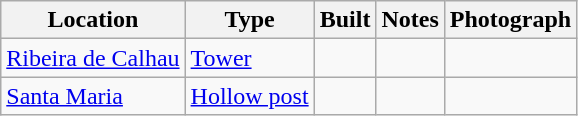<table class="wikitable">
<tr>
<th>Location</th>
<th>Type</th>
<th>Built</th>
<th>Notes</th>
<th>Photograph</th>
</tr>
<tr>
<td><a href='#'>Ribeira de Calhau</a></td>
<td><a href='#'>Tower</a></td>
<td></td>
<td></td>
<td></td>
</tr>
<tr>
<td><a href='#'>Santa Maria</a></td>
<td><a href='#'>Hollow post</a></td>
<td></td>
<td></td>
<td></td>
</tr>
</table>
